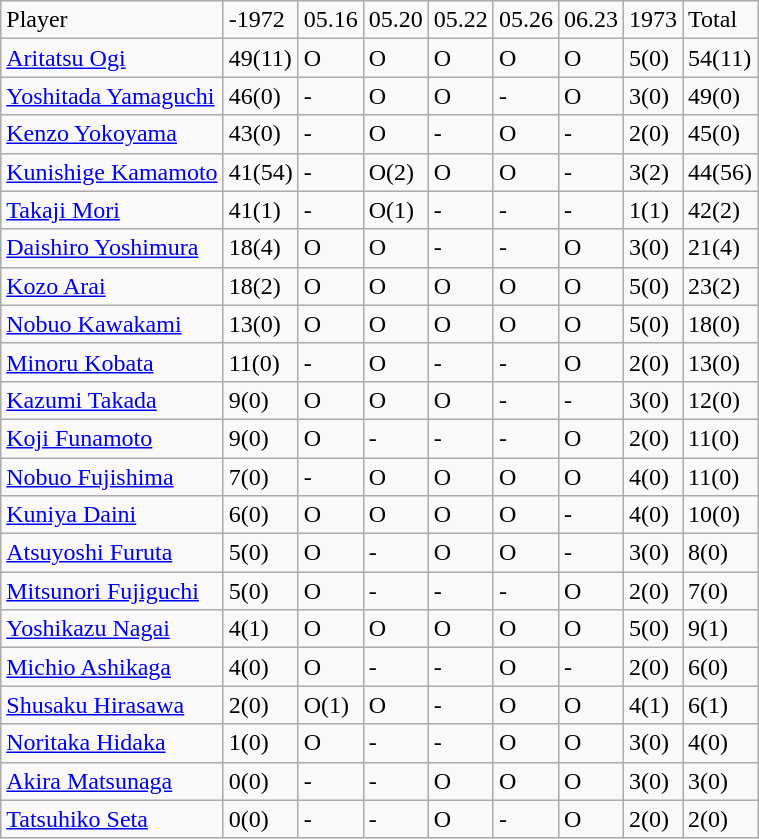<table class="wikitable" style="text-align:left;">
<tr>
<td>Player</td>
<td>-1972</td>
<td>05.16</td>
<td>05.20</td>
<td>05.22</td>
<td>05.26</td>
<td>06.23</td>
<td>1973</td>
<td>Total</td>
</tr>
<tr>
<td><a href='#'>Aritatsu Ogi</a></td>
<td>49(11)</td>
<td>O</td>
<td>O</td>
<td>O</td>
<td>O</td>
<td>O</td>
<td>5(0)</td>
<td>54(11)</td>
</tr>
<tr>
<td><a href='#'>Yoshitada Yamaguchi</a></td>
<td>46(0)</td>
<td>-</td>
<td>O</td>
<td>O</td>
<td>-</td>
<td>O</td>
<td>3(0)</td>
<td>49(0)</td>
</tr>
<tr>
<td><a href='#'>Kenzo Yokoyama</a></td>
<td>43(0)</td>
<td>-</td>
<td>O</td>
<td>-</td>
<td>O</td>
<td>-</td>
<td>2(0)</td>
<td>45(0)</td>
</tr>
<tr>
<td><a href='#'>Kunishige Kamamoto</a></td>
<td>41(54)</td>
<td>-</td>
<td>O(2)</td>
<td>O</td>
<td>O</td>
<td>-</td>
<td>3(2)</td>
<td>44(56)</td>
</tr>
<tr>
<td><a href='#'>Takaji Mori</a></td>
<td>41(1)</td>
<td>-</td>
<td>O(1)</td>
<td>-</td>
<td>-</td>
<td>-</td>
<td>1(1)</td>
<td>42(2)</td>
</tr>
<tr>
<td><a href='#'>Daishiro Yoshimura</a></td>
<td>18(4)</td>
<td>O</td>
<td>O</td>
<td>-</td>
<td>-</td>
<td>O</td>
<td>3(0)</td>
<td>21(4)</td>
</tr>
<tr>
<td><a href='#'>Kozo Arai</a></td>
<td>18(2)</td>
<td>O</td>
<td>O</td>
<td>O</td>
<td>O</td>
<td>O</td>
<td>5(0)</td>
<td>23(2)</td>
</tr>
<tr>
<td><a href='#'>Nobuo Kawakami</a></td>
<td>13(0)</td>
<td>O</td>
<td>O</td>
<td>O</td>
<td>O</td>
<td>O</td>
<td>5(0)</td>
<td>18(0)</td>
</tr>
<tr>
<td><a href='#'>Minoru Kobata</a></td>
<td>11(0)</td>
<td>-</td>
<td>O</td>
<td>-</td>
<td>-</td>
<td>O</td>
<td>2(0)</td>
<td>13(0)</td>
</tr>
<tr>
<td><a href='#'>Kazumi Takada</a></td>
<td>9(0)</td>
<td>O</td>
<td>O</td>
<td>O</td>
<td>-</td>
<td>-</td>
<td>3(0)</td>
<td>12(0)</td>
</tr>
<tr>
<td><a href='#'>Koji Funamoto</a></td>
<td>9(0)</td>
<td>O</td>
<td>-</td>
<td>-</td>
<td>-</td>
<td>O</td>
<td>2(0)</td>
<td>11(0)</td>
</tr>
<tr>
<td><a href='#'>Nobuo Fujishima</a></td>
<td>7(0)</td>
<td>-</td>
<td>O</td>
<td>O</td>
<td>O</td>
<td>O</td>
<td>4(0)</td>
<td>11(0)</td>
</tr>
<tr>
<td><a href='#'>Kuniya Daini</a></td>
<td>6(0)</td>
<td>O</td>
<td>O</td>
<td>O</td>
<td>O</td>
<td>-</td>
<td>4(0)</td>
<td>10(0)</td>
</tr>
<tr>
<td><a href='#'>Atsuyoshi Furuta</a></td>
<td>5(0)</td>
<td>O</td>
<td>-</td>
<td>O</td>
<td>O</td>
<td>-</td>
<td>3(0)</td>
<td>8(0)</td>
</tr>
<tr>
<td><a href='#'>Mitsunori Fujiguchi</a></td>
<td>5(0)</td>
<td>O</td>
<td>-</td>
<td>-</td>
<td>-</td>
<td>O</td>
<td>2(0)</td>
<td>7(0)</td>
</tr>
<tr>
<td><a href='#'>Yoshikazu Nagai</a></td>
<td>4(1)</td>
<td>O</td>
<td>O</td>
<td>O</td>
<td>O</td>
<td>O</td>
<td>5(0)</td>
<td>9(1)</td>
</tr>
<tr>
<td><a href='#'>Michio Ashikaga</a></td>
<td>4(0)</td>
<td>O</td>
<td>-</td>
<td>-</td>
<td>O</td>
<td>-</td>
<td>2(0)</td>
<td>6(0)</td>
</tr>
<tr>
<td><a href='#'>Shusaku Hirasawa</a></td>
<td>2(0)</td>
<td>O(1)</td>
<td>O</td>
<td>-</td>
<td>O</td>
<td>O</td>
<td>4(1)</td>
<td>6(1)</td>
</tr>
<tr>
<td><a href='#'>Noritaka Hidaka</a></td>
<td>1(0)</td>
<td>O</td>
<td>-</td>
<td>-</td>
<td>O</td>
<td>O</td>
<td>3(0)</td>
<td>4(0)</td>
</tr>
<tr>
<td><a href='#'>Akira Matsunaga</a></td>
<td>0(0)</td>
<td>-</td>
<td>-</td>
<td>O</td>
<td>O</td>
<td>O</td>
<td>3(0)</td>
<td>3(0)</td>
</tr>
<tr>
<td><a href='#'>Tatsuhiko Seta</a></td>
<td>0(0)</td>
<td>-</td>
<td>-</td>
<td>O</td>
<td>-</td>
<td>O</td>
<td>2(0)</td>
<td>2(0)</td>
</tr>
</table>
